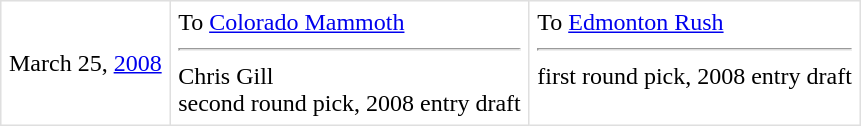<table border=1 style="border-collapse:collapse" bordercolor="#DFDFDF"  cellpadding="5">
<tr>
<td>March 25, <a href='#'>2008</a><br></td>
<td valign="top">To <a href='#'>Colorado Mammoth</a> <hr>Chris Gill<br>second round pick, 2008 entry draft</td>
<td valign="top">To <a href='#'>Edmonton Rush</a> <hr>first round pick, 2008 entry draft</td>
</tr>
</table>
